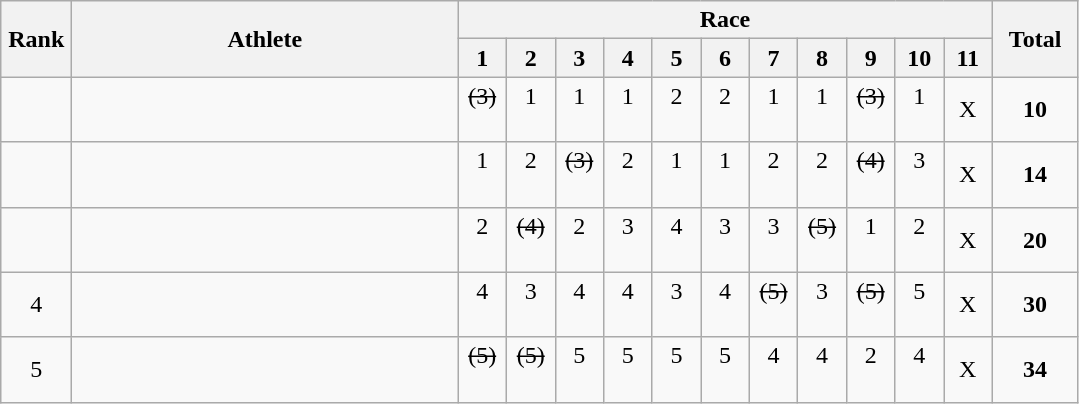<table | class="wikitable" style="text-align:center">
<tr>
<th rowspan="2" width=40>Rank</th>
<th rowspan="2" width=250>Athlete</th>
<th colspan="11">Race</th>
<th rowspan="2" width=50>Total</th>
</tr>
<tr>
<th width=25>1</th>
<th width=25>2</th>
<th width=25>3</th>
<th width=25>4</th>
<th width=25>5</th>
<th width=25>6</th>
<th width=25>7</th>
<th width=25>8</th>
<th width=25>9</th>
<th width=25>10</th>
<th width=25>11</th>
</tr>
<tr>
<td></td>
<td align=left></td>
<td><s>(3)</s><br> </td>
<td>1<br> </td>
<td>1<br> </td>
<td>1<br> </td>
<td>2<br> </td>
<td>2<br> </td>
<td>1<br> </td>
<td>1<br> </td>
<td><s>(3)</s><br> </td>
<td>1<br> </td>
<td>X</td>
<td><strong>10</strong></td>
</tr>
<tr>
<td></td>
<td align=left></td>
<td>1<br> </td>
<td>2<br> </td>
<td><s>(3)</s><br> </td>
<td>2<br> </td>
<td>1<br> </td>
<td>1<br> </td>
<td>2<br> </td>
<td>2<br> </td>
<td><s>(4)</s><br> </td>
<td>3<br> </td>
<td>X</td>
<td><strong>14</strong></td>
</tr>
<tr>
<td></td>
<td align=left></td>
<td>2<br> </td>
<td><s>(4)</s><br> </td>
<td>2<br> </td>
<td>3<br> </td>
<td>4<br> </td>
<td>3<br> </td>
<td>3<br> </td>
<td><s>(5)</s><br> </td>
<td>1<br> </td>
<td>2<br> </td>
<td>X</td>
<td><strong>20</strong></td>
</tr>
<tr>
<td>4</td>
<td align=left></td>
<td>4<br> </td>
<td>3<br> </td>
<td>4<br> </td>
<td>4<br> </td>
<td>3<br> </td>
<td>4<br> </td>
<td><s>(5)</s><br> </td>
<td>3<br> </td>
<td><s>(5)</s><br> </td>
<td>5<br> </td>
<td>X</td>
<td><strong>30</strong></td>
</tr>
<tr>
<td>5</td>
<td align=left></td>
<td><s>(5)</s><br> </td>
<td><s>(5)</s><br> </td>
<td>5<br> </td>
<td>5<br> </td>
<td>5<br> </td>
<td>5<br> </td>
<td>4<br> </td>
<td>4<br> </td>
<td>2<br> </td>
<td>4<br> </td>
<td>X</td>
<td><strong>34</strong></td>
</tr>
</table>
